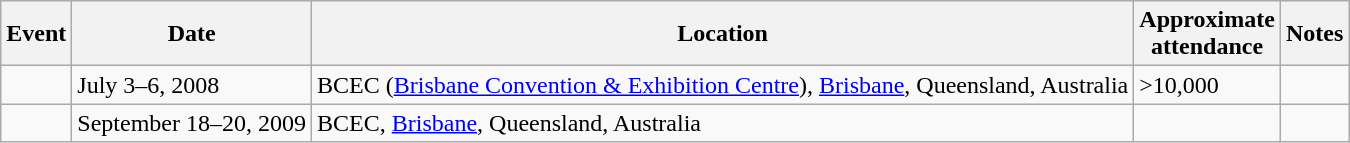<table class="wikitable">
<tr>
<th>Event</th>
<th>Date</th>
<th>Location</th>
<th>Approximate<br>attendance</th>
<th>Notes</th>
</tr>
<tr>
<td></td>
<td>July 3–6, 2008</td>
<td>BCEC (<a href='#'>Brisbane Convention & Exhibition Centre</a>), <a href='#'>Brisbane</a>, Queensland, Australia</td>
<td>>10,000</td>
<td></td>
</tr>
<tr>
<td></td>
<td>September 18–20, 2009</td>
<td>BCEC, <a href='#'>Brisbane</a>, Queensland, Australia</td>
<td></td>
<td></td>
</tr>
</table>
